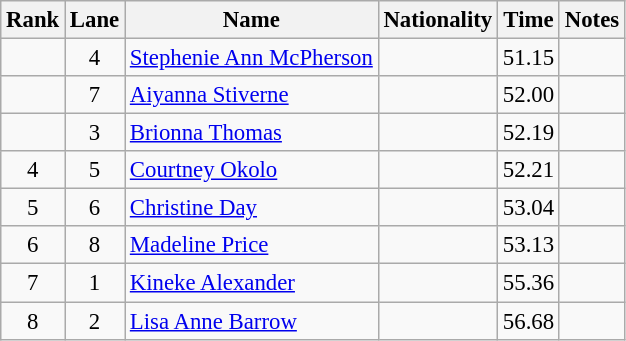<table class="wikitable sortable" style="text-align:center;font-size:95%">
<tr>
<th>Rank</th>
<th>Lane</th>
<th>Name</th>
<th>Nationality</th>
<th>Time</th>
<th>Notes</th>
</tr>
<tr>
<td></td>
<td>4</td>
<td align=left><a href='#'>Stephenie Ann McPherson</a></td>
<td align=left></td>
<td>51.15</td>
<td></td>
</tr>
<tr>
<td></td>
<td>7</td>
<td align=left><a href='#'>Aiyanna Stiverne</a></td>
<td align=left></td>
<td>52.00</td>
<td></td>
</tr>
<tr>
<td></td>
<td>3</td>
<td align=left><a href='#'>Brionna Thomas</a></td>
<td align=left></td>
<td>52.19</td>
<td></td>
</tr>
<tr>
<td>4</td>
<td>5</td>
<td align=left><a href='#'>Courtney Okolo</a></td>
<td align=left></td>
<td>52.21</td>
<td></td>
</tr>
<tr>
<td>5</td>
<td>6</td>
<td align=left><a href='#'>Christine Day</a></td>
<td align=left></td>
<td>53.04</td>
<td></td>
</tr>
<tr>
<td>6</td>
<td>8</td>
<td align=left><a href='#'>Madeline Price</a></td>
<td align=left></td>
<td>53.13</td>
<td></td>
</tr>
<tr>
<td>7</td>
<td>1</td>
<td align=left><a href='#'>Kineke Alexander</a></td>
<td align=left></td>
<td>55.36</td>
<td></td>
</tr>
<tr>
<td>8</td>
<td>2</td>
<td align=left><a href='#'>Lisa Anne Barrow</a></td>
<td align=left></td>
<td>56.68</td>
<td></td>
</tr>
</table>
